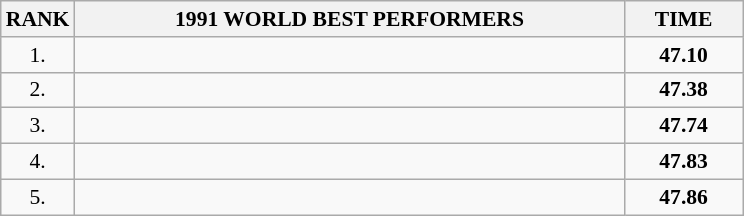<table class="wikitable" style="border-collapse: collapse; font-size: 90%;">
<tr>
<th>RANK</th>
<th align="center" style="width: 25em">1991 WORLD BEST PERFORMERS</th>
<th align="center" style="width: 5em">TIME</th>
</tr>
<tr>
<td align="center">1.</td>
<td></td>
<td align="center"><strong>47.10</strong></td>
</tr>
<tr>
<td align="center">2.</td>
<td></td>
<td align="center"><strong>47.38</strong></td>
</tr>
<tr>
<td align="center">3.</td>
<td></td>
<td align="center"><strong>47.74</strong></td>
</tr>
<tr>
<td align="center">4.</td>
<td></td>
<td align="center"><strong>47.83</strong></td>
</tr>
<tr>
<td align="center">5.</td>
<td></td>
<td align="center"><strong>47.86</strong></td>
</tr>
</table>
